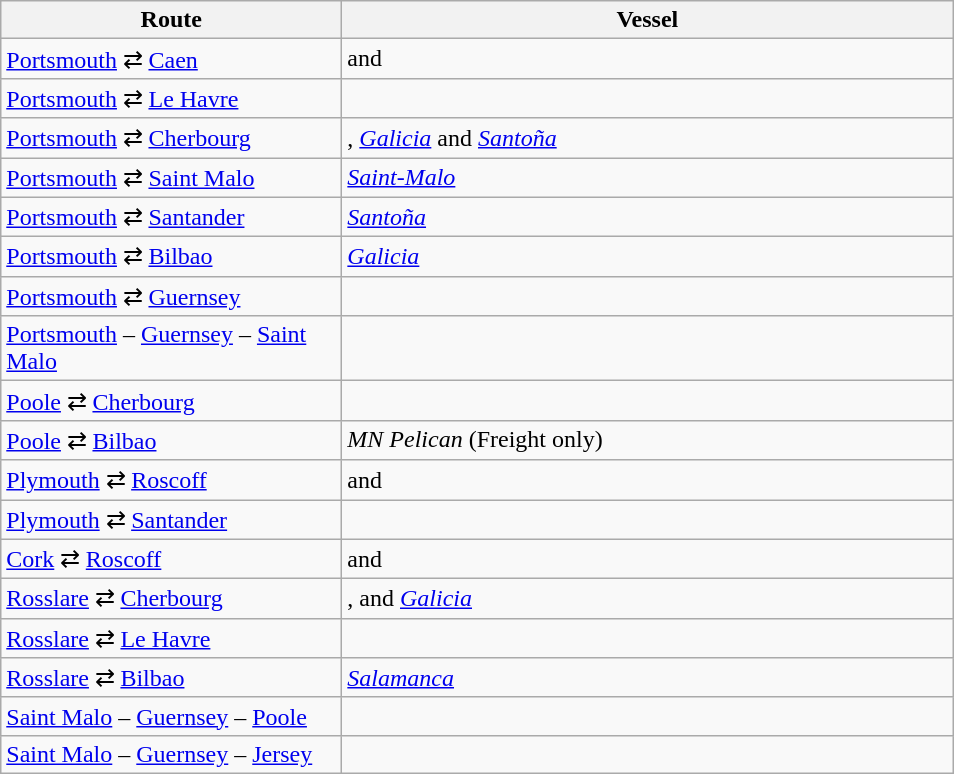<table class="wikitable">
<tr>
<th style="width:220px;" scope="col">Route</th>
<th style="width:400px;" scope="col">Vessel</th>
</tr>
<tr>
<td> <a href='#'>Portsmouth</a> ⇄  <a href='#'>Caen</a></td>
<td> and </td>
</tr>
<tr>
<td> <a href='#'>Portsmouth</a> ⇄  <a href='#'>Le Havre</a></td>
<td></td>
</tr>
<tr>
<td> <a href='#'>Portsmouth</a> ⇄  <a href='#'>Cherbourg</a></td>
<td>, <a href='#'><em>Galicia</em></a> and <a href='#'><em>Santoña</em></a></td>
</tr>
<tr>
<td> <a href='#'>Portsmouth</a> ⇄  <a href='#'>Saint Malo</a></td>
<td><a href='#'><em>Saint-Malo</em></a></td>
</tr>
<tr>
<td> <a href='#'>Portsmouth</a> ⇄  <a href='#'>Santander</a></td>
<td><a href='#'><em>Santoña</em></a></td>
</tr>
<tr>
<td> <a href='#'>Portsmouth</a> ⇄  <a href='#'>Bilbao</a></td>
<td><a href='#'><em>Galicia</em></a></td>
</tr>
<tr>
<td> <a href='#'>Portsmouth</a> ⇄  <a href='#'>Guernsey</a></td>
<td></td>
</tr>
<tr>
<td> <a href='#'>Portsmouth</a> –  <a href='#'>Guernsey</a> –  <a href='#'>Saint Malo</a></td>
<td></td>
</tr>
<tr>
<td> <a href='#'>Poole</a> ⇄  <a href='#'>Cherbourg</a></td>
<td></td>
</tr>
<tr>
<td> <a href='#'>Poole</a> ⇄  <a href='#'>Bilbao</a></td>
<td><em>MN Pelican</em> (Freight only)</td>
</tr>
<tr>
<td> <a href='#'>Plymouth</a> ⇄  <a href='#'>Roscoff</a></td>
<td> and </td>
</tr>
<tr>
<td> <a href='#'>Plymouth</a> ⇄  <a href='#'>Santander</a></td>
<td></td>
</tr>
<tr>
<td> <a href='#'>Cork</a> ⇄  <a href='#'>Roscoff</a></td>
<td> and </td>
</tr>
<tr>
<td> <a href='#'>Rosslare</a> ⇄  <a href='#'>Cherbourg</a></td>
<td>,  and <a href='#'><em>Galicia</em></a></td>
</tr>
<tr>
<td> <a href='#'>Rosslare</a> ⇄  <a href='#'>Le Havre</a></td>
<td></td>
</tr>
<tr>
<td> <a href='#'>Rosslare</a> ⇄  <a href='#'>Bilbao</a></td>
<td><a href='#'><em>Salamanca</em></a></td>
</tr>
<tr>
<td> <a href='#'>Saint Malo</a> –  <a href='#'>Guernsey</a> –  <a href='#'>Poole</a></td>
<td></td>
</tr>
<tr>
<td> <a href='#'>Saint Malo</a> –  <a href='#'>Guernsey</a> –  <a href='#'>Jersey</a></td>
<td></td>
</tr>
</table>
